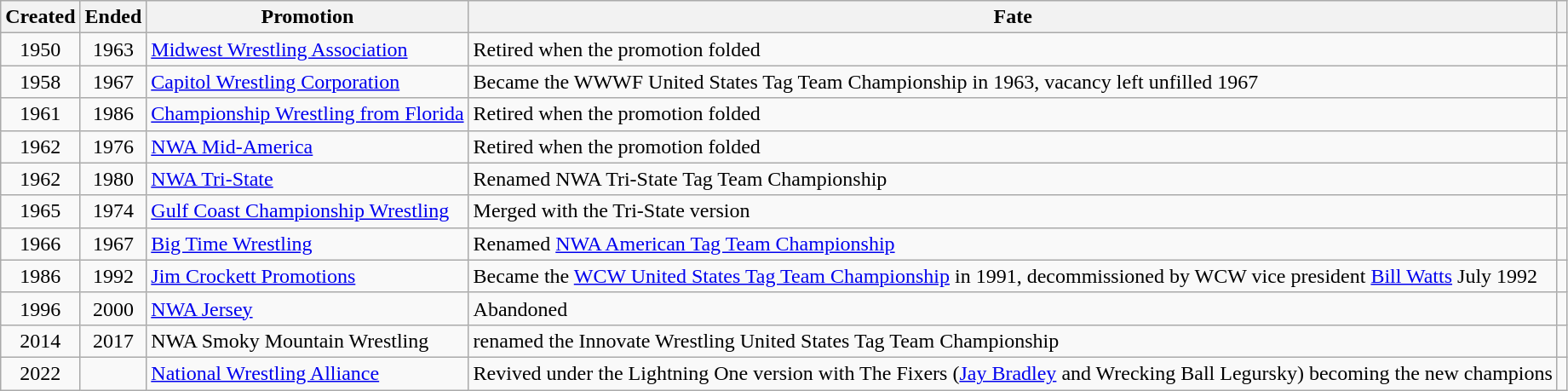<table class="wikitable sortable">
<tr>
<th data-sort-type="number" scope="col">Created</th>
<th data-sort-type="number" scope="col">Ended</th>
<th scope="col">Promotion</th>
<th scope="col">Fate</th>
<th width=0 class="unsortable" scope="col"></th>
</tr>
<tr>
<td scope="row" align=center>1950</td>
<td align=center>1963</td>
<td><a href='#'>Midwest Wrestling Association</a></td>
<td>Retired when the promotion folded</td>
<td></td>
</tr>
<tr>
<td scope="row" align=center>1958</td>
<td align=center>1967</td>
<td><a href='#'>Capitol Wrestling Corporation</a></td>
<td>Became the WWWF United States Tag Team Championship in 1963, vacancy left unfilled 1967</td>
<td></td>
</tr>
<tr>
<td scope="row" align=center>1961</td>
<td align=center>1986</td>
<td><a href='#'>Championship Wrestling from Florida</a></td>
<td>Retired when the promotion folded</td>
<td></td>
</tr>
<tr>
<td scope="row" align=center>1962</td>
<td align=center>1976</td>
<td><a href='#'>NWA Mid-America</a></td>
<td>Retired when the promotion folded</td>
<td></td>
</tr>
<tr>
<td scope="row" align=center>1962</td>
<td align=center>1980</td>
<td><a href='#'>NWA Tri-State</a></td>
<td>Renamed NWA Tri-State Tag Team Championship</td>
<td></td>
</tr>
<tr>
<td scope="row" align=center>1965</td>
<td align=center>1974</td>
<td><a href='#'>Gulf Coast Championship Wrestling</a></td>
<td>Merged with the Tri-State version</td>
<td></td>
</tr>
<tr>
<td scope="row" align=center>1966</td>
<td align=center>1967</td>
<td><a href='#'>Big Time Wrestling</a></td>
<td>Renamed <a href='#'>NWA American Tag Team Championship</a></td>
<td></td>
</tr>
<tr>
<td scope="row" align=center>1986</td>
<td align=center>1992</td>
<td><a href='#'>Jim Crockett Promotions</a></td>
<td>Became the <a href='#'>WCW United States Tag Team Championship</a> in 1991, decommissioned by WCW vice president <a href='#'>Bill Watts</a> July 1992</td>
<td></td>
</tr>
<tr>
<td scope="row" align=center>1996</td>
<td align=center>2000</td>
<td><a href='#'>NWA Jersey</a></td>
<td>Abandoned</td>
<td></td>
</tr>
<tr>
<td scope="row" align=center>2014</td>
<td align=center>2017</td>
<td>NWA Smoky Mountain Wrestling</td>
<td>renamed the Innovate Wrestling United States Tag Team Championship</td>
<td></td>
</tr>
<tr>
<td scope="row" align=center>2022</td>
<td align=center></td>
<td><a href='#'>National Wrestling Alliance</a></td>
<td>Revived under the Lightning One version with The Fixers (<a href='#'>Jay Bradley</a> and Wrecking Ball Legursky) becoming the new champions</td>
<td></td>
</tr>
</table>
